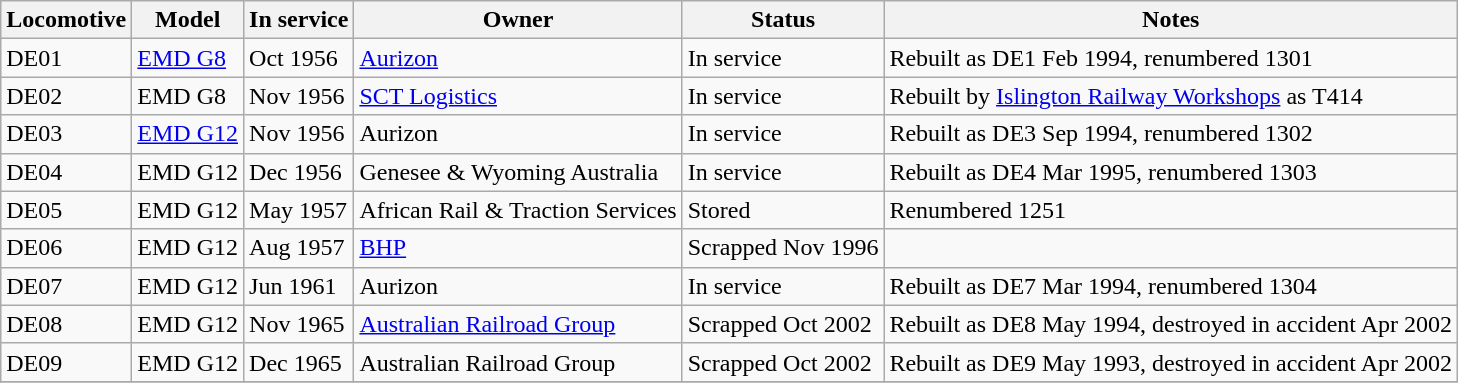<table class="wikitable sortable">
<tr>
<th>Locomotive</th>
<th>Model</th>
<th>In service</th>
<th>Owner</th>
<th>Status</th>
<th>Notes</th>
</tr>
<tr>
<td>DE01</td>
<td><a href='#'>EMD G8</a></td>
<td>Oct 1956</td>
<td><a href='#'>Aurizon</a></td>
<td>In service</td>
<td>Rebuilt as DE1 Feb 1994, renumbered 1301</td>
</tr>
<tr>
<td>DE02</td>
<td>EMD G8</td>
<td>Nov 1956</td>
<td><a href='#'>SCT Logistics</a></td>
<td>In service</td>
<td>Rebuilt by <a href='#'>Islington Railway Workshops</a> as T414</td>
</tr>
<tr>
<td>DE03</td>
<td><a href='#'>EMD G12</a></td>
<td>Nov 1956</td>
<td>Aurizon</td>
<td>In service</td>
<td>Rebuilt as DE3 Sep 1994, renumbered 1302</td>
</tr>
<tr>
<td>DE04</td>
<td>EMD G12</td>
<td>Dec 1956</td>
<td>Genesee & Wyoming Australia</td>
<td>In service</td>
<td>Rebuilt as DE4 Mar 1995, renumbered 1303</td>
</tr>
<tr>
<td>DE05</td>
<td>EMD G12</td>
<td>May 1957</td>
<td>African Rail & Traction Services</td>
<td>Stored</td>
<td>Renumbered 1251</td>
</tr>
<tr>
<td>DE06</td>
<td>EMD G12</td>
<td>Aug 1957</td>
<td><a href='#'>BHP</a></td>
<td>Scrapped Nov 1996</td>
<td></td>
</tr>
<tr>
<td>DE07</td>
<td>EMD G12</td>
<td>Jun 1961</td>
<td>Aurizon</td>
<td>In service</td>
<td>Rebuilt as DE7 Mar 1994, renumbered 1304</td>
</tr>
<tr>
<td>DE08</td>
<td>EMD G12</td>
<td>Nov 1965</td>
<td><a href='#'>Australian Railroad Group</a></td>
<td>Scrapped Oct 2002</td>
<td>Rebuilt as DE8 May 1994, destroyed in accident Apr 2002 </td>
</tr>
<tr>
<td>DE09</td>
<td>EMD G12</td>
<td>Dec 1965</td>
<td>Australian Railroad Group</td>
<td>Scrapped Oct 2002</td>
<td>Rebuilt as DE9 May 1993, destroyed in accident Apr 2002</td>
</tr>
<tr>
</tr>
</table>
